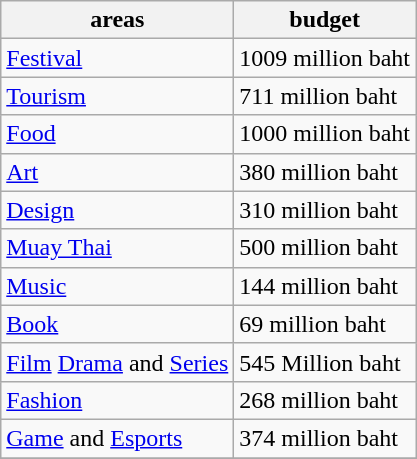<table class="wikitable sortable">
<tr>
<th>areas</th>
<th>budget</th>
</tr>
<tr>
<td><a href='#'>Festival</a></td>
<td>1009 million baht</td>
</tr>
<tr>
<td><a href='#'>Tourism</a></td>
<td>711 million baht</td>
</tr>
<tr>
<td><a href='#'>Food</a></td>
<td>1000 million baht</td>
</tr>
<tr>
<td><a href='#'>Art</a></td>
<td>380 million baht</td>
</tr>
<tr>
<td><a href='#'>Design</a></td>
<td>310 million baht</td>
</tr>
<tr>
<td><a href='#'>Muay Thai</a></td>
<td>500 million baht</td>
</tr>
<tr>
<td><a href='#'>Music</a></td>
<td>144 million baht</td>
</tr>
<tr>
<td><a href='#'>Book</a></td>
<td>69 million baht</td>
</tr>
<tr>
<td><a href='#'>Film</a> <a href='#'>Drama</a> and <a href='#'>Series</a></td>
<td>545 Million baht</td>
</tr>
<tr>
<td><a href='#'>Fashion</a></td>
<td>268 million baht</td>
</tr>
<tr>
<td><a href='#'>Game</a> and <a href='#'>Esports</a></td>
<td>374 million baht</td>
</tr>
<tr>
</tr>
</table>
